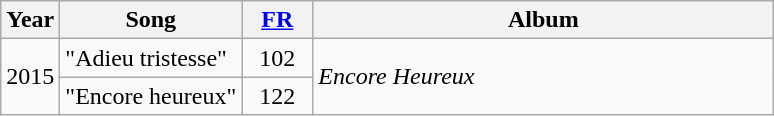<table class="wikitable">
<tr>
<th>Year</th>
<th>Song</th>
<th width="40"><a href='#'>FR</a></th>
<th style="width:300px;">Album</th>
</tr>
<tr>
<td rowspan="2">2015</td>
<td>"Adieu tristesse"</td>
<td style="text-align:center;">102</td>
<td rowspan="2"><em>Encore Heureux</em></td>
</tr>
<tr>
<td>"Encore heureux"</td>
<td style="text-align:center;">122</td>
</tr>
</table>
